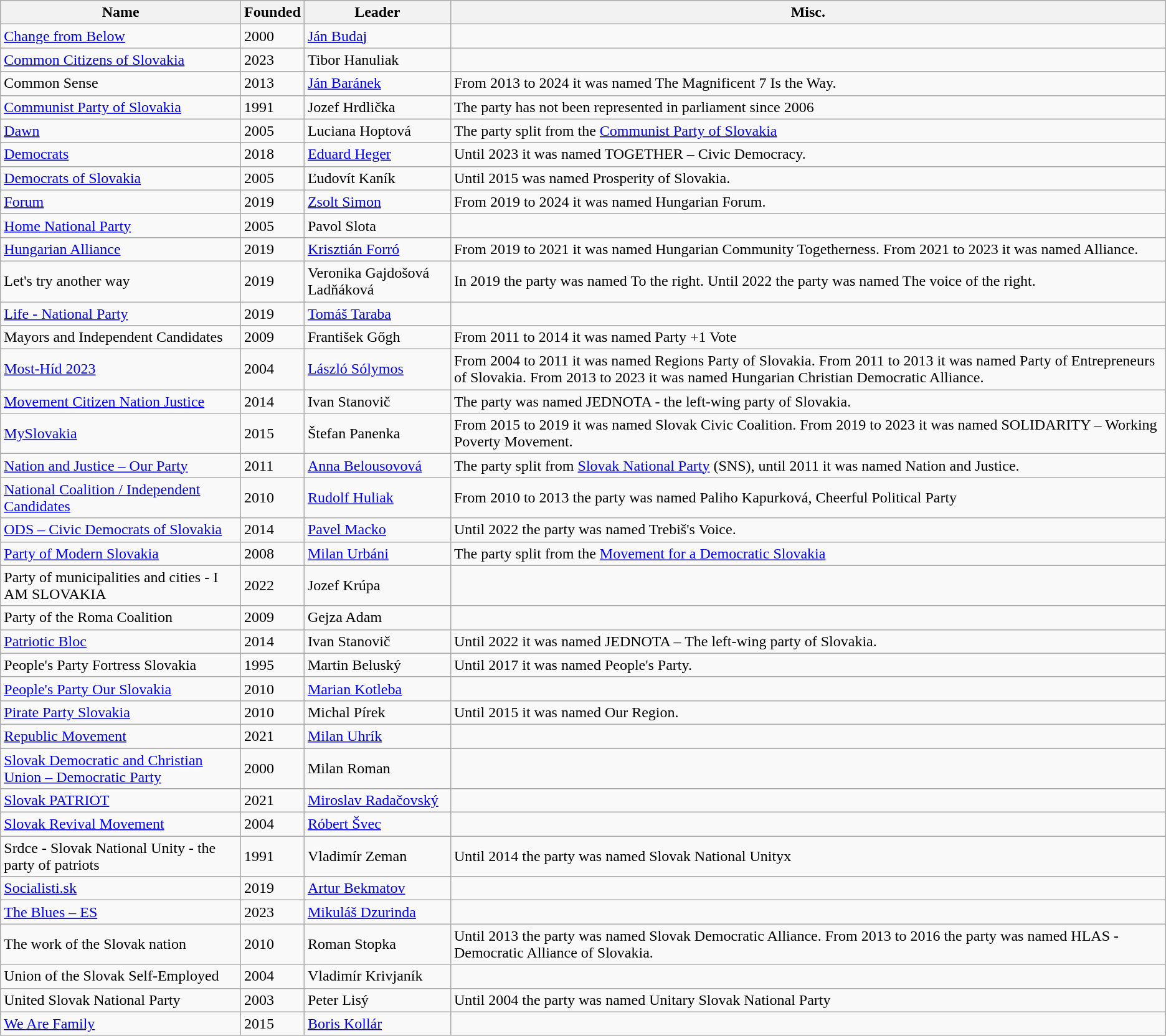<table class="wikitable sortable">
<tr>
<th>Name</th>
<th>Founded</th>
<th>Leader</th>
<th>Misc.</th>
</tr>
<tr>
<td><a href='#'>Change from Below</a></td>
<td>2000</td>
<td><a href='#'>Ján Budaj</a></td>
<td></td>
</tr>
<tr>
<td><a href='#'>Common Citizens of Slovakia</a></td>
<td>2023</td>
<td>Tibor Hanuliak</td>
<td></td>
</tr>
<tr>
<td>Common Sense</td>
<td>2013</td>
<td><a href='#'>Ján Baránek</a></td>
<td>From 2013 to 2024 it was named The Magnificent 7 Is the Way.</td>
</tr>
<tr>
<td><a href='#'>Communist Party of Slovakia</a></td>
<td>1991</td>
<td>Jozef Hrdlička</td>
<td>The party has not been represented in parliament since 2006</td>
</tr>
<tr>
<td><a href='#'>Dawn</a></td>
<td>2005</td>
<td>Luciana Hoptová</td>
<td>The party split from the <a href='#'>Communist Party of Slovakia</a></td>
</tr>
<tr>
<td><a href='#'>Democrats</a></td>
<td>2018</td>
<td><a href='#'>Eduard Heger</a></td>
<td>Until 2023 it was named TOGETHER – Civic Democracy.</td>
</tr>
<tr>
<td><a href='#'>Democrats of Slovakia</a></td>
<td>2005</td>
<td>Ľudovít Kaník</td>
<td>Until 2015 was named Prosperity of Slovakia.</td>
</tr>
<tr>
<td><a href='#'>Forum</a></td>
<td>2019</td>
<td><a href='#'>Zsolt Simon</a></td>
<td>From 2019 to 2024 it was named Hungarian Forum.</td>
</tr>
<tr>
<td><a href='#'>Home National Party</a></td>
<td>2005</td>
<td>Pavol Slota</td>
<td></td>
</tr>
<tr>
<td><a href='#'>Hungarian Alliance</a></td>
<td>2019</td>
<td><a href='#'>Krisztián Forró</a></td>
<td>From 2019 to 2021 it was named Hungarian Community Togetherness. From 2021 to 2023 it was named Alliance.</td>
</tr>
<tr>
<td>Let's try another way</td>
<td>2019</td>
<td>Veronika Gajdošová Ladňáková</td>
<td>In 2019 the party was named To the right. Until 2022 the party was named The voice of the right.</td>
</tr>
<tr>
<td><a href='#'>Life - National Party</a></td>
<td>2019</td>
<td><a href='#'>Tomáš Taraba</a></td>
<td></td>
</tr>
<tr>
<td>Mayors and Independent Candidates</td>
<td>2009</td>
<td>František Gőgh</td>
<td>From 2011 to 2014 it was named Party +1 Vote</td>
</tr>
<tr>
<td><a href='#'>Most-Híd 2023</a></td>
<td>2004</td>
<td><a href='#'>László Sólymos</a></td>
<td>From 2004 to 2011 it was named Regions Party of Slovakia. From 2011 to 2013 it was named Party of Entrepreneurs of Slovakia. From 2013 to 2023 it was named Hungarian Christian Democratic Alliance.</td>
</tr>
<tr>
<td><a href='#'>Movement Citizen Nation Justice</a></td>
<td>2014</td>
<td>Ivan Stanovič</td>
<td>The party was named JEDNOTA - the left-wing party of Slovakia.</td>
</tr>
<tr>
<td><a href='#'>MySlovakia</a></td>
<td>2015</td>
<td>Štefan Panenka</td>
<td>From 2015 to 2019 it was named Slovak Civic Coalition. From 2019 to 2023 it was named SOLIDARITY – Working Poverty Movement.</td>
</tr>
<tr>
<td><a href='#'>Nation and Justice – Our Party</a></td>
<td>2011</td>
<td><a href='#'>Anna Belousovová</a></td>
<td>The party split from <a href='#'>Slovak National Party</a> (SNS), until 2011 it was named Nation and Justice.</td>
</tr>
<tr>
<td><a href='#'>National Coalition / Independent Candidates</a></td>
<td>2010</td>
<td><a href='#'>Rudolf Huliak</a></td>
<td>From 2010 to 2013 the party was named Paliho Kapurková, Cheerful Political Party</td>
</tr>
<tr>
<td><a href='#'>ODS – Civic Democrats of Slovakia</a></td>
<td>2014</td>
<td><a href='#'>Pavel Macko</a></td>
<td>Until 2022 the party was named Trebiš's Voice.</td>
</tr>
<tr>
<td><a href='#'>Party of Modern Slovakia</a></td>
<td>2008</td>
<td><a href='#'>Milan Urbáni</a></td>
<td>The party split from the <a href='#'>Movement for a Democratic Slovakia</a></td>
</tr>
<tr>
<td>Party of municipalities and cities - I AM SLOVAKIA</td>
<td>2022</td>
<td>Jozef Krúpa</td>
<td></td>
</tr>
<tr>
<td>Party of the Roma Coalition</td>
<td>2009</td>
<td>Gejza Adam</td>
<td></td>
</tr>
<tr>
<td><a href='#'>Patriotic Bloc</a></td>
<td>2014</td>
<td>Ivan Stanovič</td>
<td>Until 2022 it was named JEDNOTA – The left-wing party of Slovakia.</td>
</tr>
<tr>
<td>People's Party Fortress Slovakia</td>
<td>1995</td>
<td>Martin Beluský</td>
<td>Until 2017 it was named People's Party.</td>
</tr>
<tr>
<td><a href='#'>People's Party Our Slovakia</a></td>
<td>2010</td>
<td><a href='#'>Marian Kotleba</a></td>
<td></td>
</tr>
<tr>
<td><a href='#'>Pirate Party Slovakia</a></td>
<td>2010</td>
<td>Michal Pírek</td>
<td>Until 2015 it was named Our Region.</td>
</tr>
<tr>
<td><a href='#'>Republic Movement</a></td>
<td>2021</td>
<td><a href='#'>Milan Uhrík</a></td>
<td></td>
</tr>
<tr>
<td><a href='#'>Slovak Democratic and Christian Union – Democratic Party</a></td>
<td>2000</td>
<td>Milan Roman</td>
<td></td>
</tr>
<tr>
<td><a href='#'>Slovak PATRIOT</a></td>
<td>2021</td>
<td><a href='#'>Miroslav Radačovský</a></td>
<td></td>
</tr>
<tr>
<td><a href='#'>Slovak Revival Movement</a></td>
<td>2004</td>
<td><a href='#'>Róbert Švec</a></td>
<td></td>
</tr>
<tr>
<td>Srdce - Slovak National Unity - the party of patriots</td>
<td>1991</td>
<td>Vladimír Zeman</td>
<td>Until 2014 the party was named Slovak National Unityx</td>
</tr>
<tr>
<td><a href='#'>Socialisti.sk</a></td>
<td>2019</td>
<td><a href='#'>Artur Bekmatov</a></td>
<td></td>
</tr>
<tr>
<td><a href='#'>The Blues – ES</a></td>
<td>2023</td>
<td><a href='#'>Mikuláš Dzurinda</a></td>
<td></td>
</tr>
<tr>
<td>The work of the Slovak nation</td>
<td>2010</td>
<td>Roman Stopka</td>
<td>Until 2013 the party was named Slovak Democratic Alliance. From 2013 to 2016 the party was named HLAS - Democratic Alliance of Slovakia.</td>
</tr>
<tr>
<td>Union of the Slovak Self-Employed</td>
<td>2004</td>
<td>Vladimír Krivjaník</td>
<td></td>
</tr>
<tr>
<td>United Slovak National Party</td>
<td>2003</td>
<td>Peter Lisý</td>
<td>Until 2004 the party was named Unitary Slovak National Party</td>
</tr>
<tr>
<td><a href='#'>We Are Family</a></td>
<td>2015</td>
<td><a href='#'>Boris Kollár</a></td>
<td></td>
</tr>
</table>
